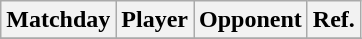<table class=wikitable>
<tr>
<th>Matchday</th>
<th>Player</th>
<th>Opponent</th>
<th>Ref.</th>
</tr>
<tr>
</tr>
</table>
